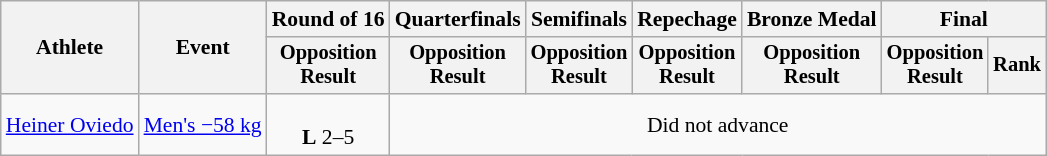<table class="wikitable" style="font-size:90%">
<tr>
<th rowspan=2>Athlete</th>
<th rowspan=2>Event</th>
<th>Round of 16</th>
<th>Quarterfinals</th>
<th>Semifinals</th>
<th>Repechage</th>
<th>Bronze Medal</th>
<th colspan=2>Final</th>
</tr>
<tr style="font-size:95%">
<th>Opposition<br>Result</th>
<th>Opposition<br>Result</th>
<th>Opposition<br>Result</th>
<th>Opposition<br>Result</th>
<th>Opposition<br>Result</th>
<th>Opposition<br>Result</th>
<th>Rank</th>
</tr>
<tr align=center>
<td align=left><a href='#'>Heiner Oviedo</a></td>
<td align=left><a href='#'>Men's −58 kg</a></td>
<td><br><strong>L</strong> 2–5</td>
<td colspan=6>Did not advance</td>
</tr>
</table>
